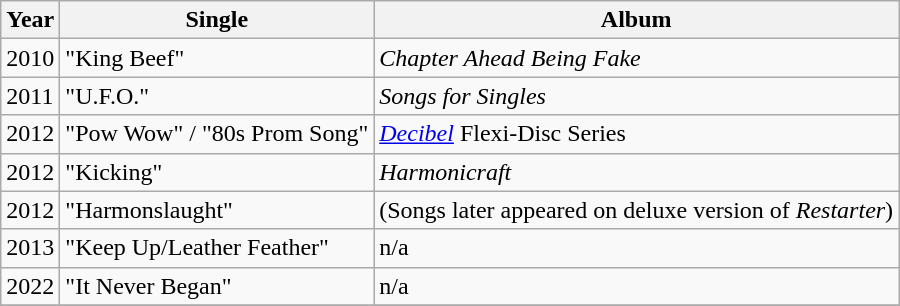<table class="wikitable">
<tr>
<th>Year</th>
<th>Single</th>
<th>Album</th>
</tr>
<tr>
<td>2010</td>
<td>"King Beef"</td>
<td><em>Chapter Ahead Being Fake</em></td>
</tr>
<tr>
<td>2011</td>
<td>"U.F.O."</td>
<td><em>Songs for Singles</em></td>
</tr>
<tr>
<td>2012</td>
<td>"Pow Wow" / "80s Prom Song"</td>
<td><a href='#'><em>Decibel</em></a> Flexi-Disc Series</td>
</tr>
<tr>
<td>2012</td>
<td>"Kicking"</td>
<td><em>Harmonicraft</em></td>
</tr>
<tr>
<td>2012</td>
<td>"Harmonslaught"</td>
<td>(Songs later appeared on deluxe version of <em>Restarter</em>)</td>
</tr>
<tr>
<td>2013</td>
<td>"Keep Up/Leather Feather"</td>
<td>n/a</td>
</tr>
<tr>
<td>2022</td>
<td>"It Never Began"</td>
<td>n/a</td>
</tr>
<tr>
</tr>
</table>
